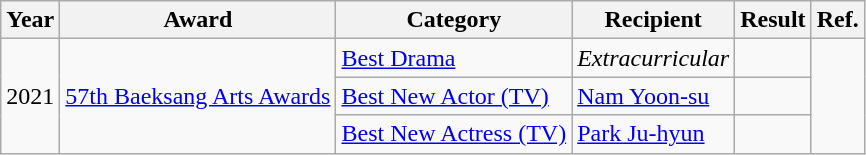<table class="wikitable">
<tr>
<th>Year</th>
<th>Award</th>
<th>Category</th>
<th>Recipient</th>
<th>Result</th>
<th>Ref.</th>
</tr>
<tr>
<td rowspan="3">2021</td>
<td rowspan="3"><a href='#'>57th Baeksang Arts Awards</a></td>
<td><a href='#'>Best Drama</a></td>
<td><em>Extracurricular</em></td>
<td></td>
<td rowspan="3" align="center"></td>
</tr>
<tr>
<td><a href='#'>Best New Actor (TV)</a></td>
<td><a href='#'>Nam Yoon-su</a></td>
<td></td>
</tr>
<tr>
<td><a href='#'>Best New Actress (TV)</a></td>
<td><a href='#'>Park Ju-hyun</a></td>
<td></td>
</tr>
</table>
